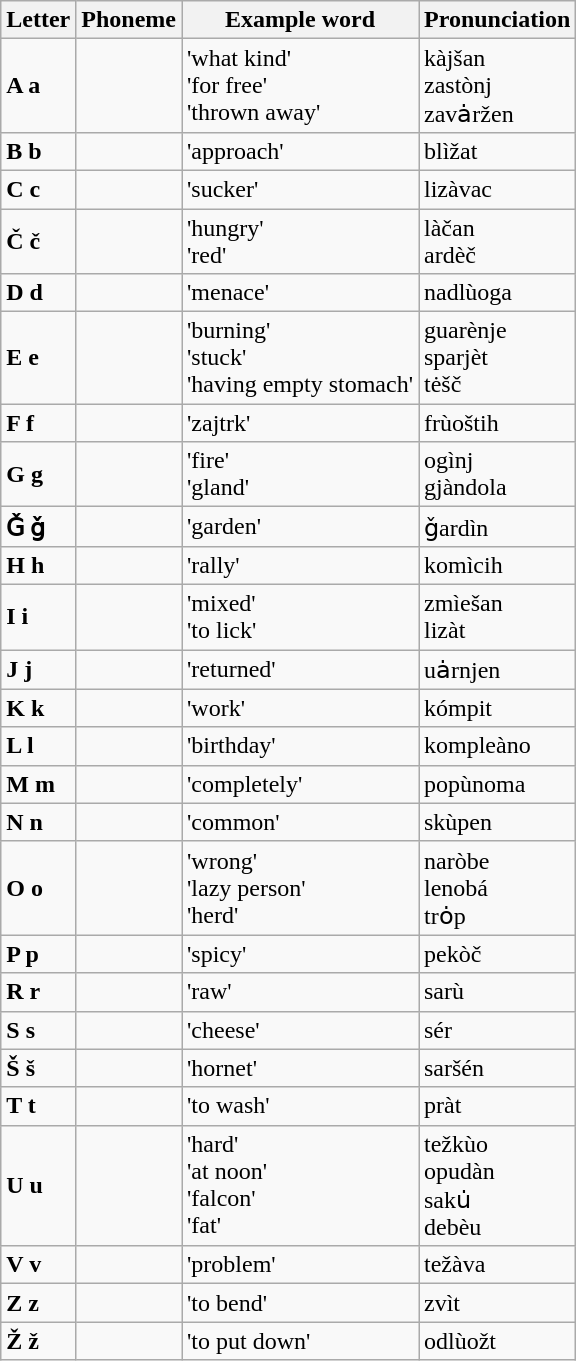<table class="wikitable">
<tr>
<th>Letter</th>
<th>Phoneme</th>
<th>Example word</th>
<th>Pronunciation</th>
</tr>
<tr>
<td><strong>A a</strong></td>
<td><br>
</td>
<td> 'what kind'<br> 'for free'<br> 'thrown away'</td>
<td> kàjšan<br> zastònj<br> zavȧržen</td>
</tr>
<tr>
<td><strong>B b</strong></td>
<td></td>
<td> 'approach'</td>
<td> blìžat</td>
</tr>
<tr>
<td><strong>C c</strong></td>
<td></td>
<td> 'sucker'</td>
<td> lizàvac</td>
</tr>
<tr>
<td><strong>Č č</strong></td>
<td><br></td>
<td> 'hungry'<br> 'red'</td>
<td> làčan<br> ardèč</td>
</tr>
<tr>
<td><strong>D d</strong></td>
<td></td>
<td> 'menace'</td>
<td> nadlùoga</td>
</tr>
<tr>
<td><strong>E e</strong></td>
<td><br><br></td>
<td> 'burning'<br> 'stuck'<br> 'having empty stomach'</td>
<td> guarènje<br> sparjèt<br> tėšč</td>
</tr>
<tr>
<td><strong>F f</strong></td>
<td></td>
<td> 'zajtrk'</td>
<td> frùoštih</td>
</tr>
<tr>
<td><strong>G g</strong></td>
<td><br></td>
<td> 'fire'<br> 'gland'</td>
<td> ogìnj<br> gjàndola</td>
</tr>
<tr>
<td><strong>Ǧ ǧ</strong></td>
<td></td>
<td> 'garden'</td>
<td> ǧardìn</td>
</tr>
<tr>
<td><strong>H h</strong></td>
<td></td>
<td> 'rally'</td>
<td> komìcih</td>
</tr>
<tr>
<td><strong>I i</strong></td>
<td><br></td>
<td> 'mixed'<br> 'to lick'</td>
<td> zmìešan<br> lizàt</td>
</tr>
<tr>
<td><strong>J j</strong></td>
<td></td>
<td> 'returned'</td>
<td> uȧrnjen</td>
</tr>
<tr>
<td><strong>K k</strong></td>
<td></td>
<td> 'work'</td>
<td> kómpit</td>
</tr>
<tr>
<td><strong>L l</strong></td>
<td></td>
<td> 'birthday'</td>
<td> kompleàno</td>
</tr>
<tr>
<td><strong>M m</strong></td>
<td></td>
<td> 'completely'</td>
<td> popùnoma</td>
</tr>
<tr>
<td><strong>N n</strong></td>
<td></td>
<td> 'common'</td>
<td> skùpen</td>
</tr>
<tr>
<td><strong>O o</strong></td>
<td><br><br></td>
<td> 'wrong'<br> 'lazy person'<br> 'herd'</td>
<td> naròbe<br> lenobá<br> trȯp</td>
</tr>
<tr>
<td><strong>P p</strong></td>
<td></td>
<td> 'spicy'</td>
<td> pekòč</td>
</tr>
<tr>
<td><strong>R r</strong></td>
<td></td>
<td> 'raw'</td>
<td> sarù</td>
</tr>
<tr>
<td><strong>S s</strong></td>
<td></td>
<td> 'cheese'</td>
<td> sér</td>
</tr>
<tr>
<td><strong>Š š</strong></td>
<td></td>
<td> 'hornet'</td>
<td> saršén</td>
</tr>
<tr>
<td><strong>T t</strong></td>
<td></td>
<td> 'to wash'</td>
<td> pràt</td>
</tr>
<tr>
<td><strong>U u</strong></td>
<td><br><br><br></td>
<td> 'hard'<br> 'at noon'<br> 'falcon'<br> 'fat'</td>
<td> težkùo<br> opudàn<br> saku̇<br> debèu</td>
</tr>
<tr>
<td><strong>V v</strong></td>
<td></td>
<td> 'problem'</td>
<td> težàva</td>
</tr>
<tr>
<td><strong>Z z</strong></td>
<td></td>
<td> 'to bend'</td>
<td> zvìt</td>
</tr>
<tr>
<td><strong>Ž ž</strong></td>
<td></td>
<td> 'to put down'</td>
<td> odlùožt</td>
</tr>
</table>
